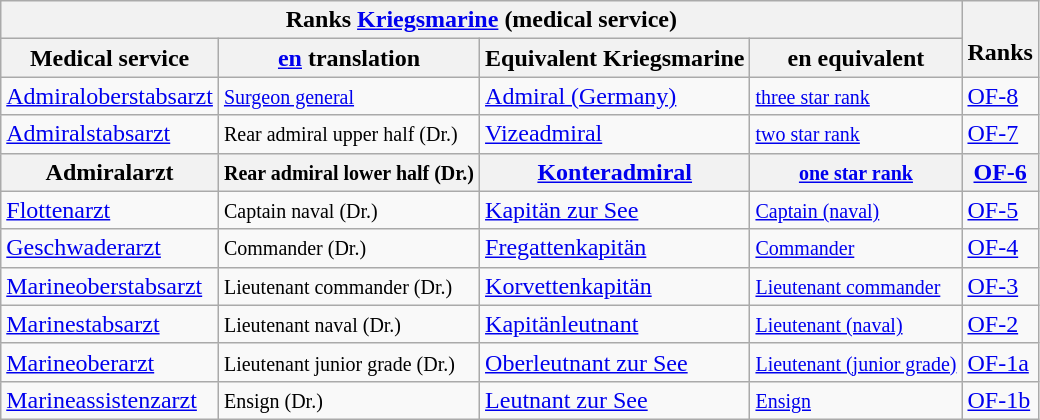<table class="wikitable">
<tr>
<th colspan="4">Ranks <a href='#'>Kriegsmarine</a> (medical service)</th>
<th rowspan="2"><br>Ranks</th>
</tr>
<tr align="center">
<th>Medical service</th>
<th><a href='#'>en</a> translation</th>
<th>Equivalent Kriegsmarine</th>
<th>en equivalent</th>
</tr>
<tr>
<td><a href='#'>Admiraloberstabsarzt</a></td>
<td><small><a href='#'>Surgeon general</a></small></td>
<td><a href='#'>Admiral (Germany)</a></td>
<td><small><a href='#'>three star rank</a></small></td>
<td><a href='#'>OF-8</a></td>
</tr>
<tr>
<td><a href='#'>Admiralstabsarzt</a></td>
<td><small>Rear admiral upper half (Dr.)</small></td>
<td><a href='#'>Vizeadmiral</a></td>
<td><small><a href='#'>two star rank</a></small></td>
<td><a href='#'>OF-7</a></td>
</tr>
<tr>
<th><span><strong>Admiralarzt</strong></span></th>
<th><small>Rear admiral lower half (Dr.)</small></th>
<th><a href='#'>Konteradmiral</a></th>
<th><small><a href='#'>one star rank</a></small></th>
<th><a href='#'>OF-6</a></th>
</tr>
<tr>
<td><a href='#'>Flottenarzt</a></td>
<td><small>Captain naval (Dr.)</small></td>
<td><a href='#'>Kapitän zur See</a></td>
<td><small><a href='#'>Captain (naval)</a></small></td>
<td><a href='#'>OF-5</a></td>
</tr>
<tr>
<td><a href='#'>Geschwaderarzt</a></td>
<td><small>Commander (Dr.)</small></td>
<td><a href='#'>Fregattenkapitän</a></td>
<td><small><a href='#'>Commander</a></small></td>
<td><a href='#'>OF-4</a></td>
</tr>
<tr>
<td><a href='#'>Marineoberstabsarzt</a></td>
<td><small>Lieutenant commander (Dr.)</small></td>
<td><a href='#'>Korvettenkapitän</a></td>
<td><small><a href='#'>Lieutenant commander</a></small></td>
<td><a href='#'>OF-3</a></td>
</tr>
<tr>
<td><a href='#'>Marinestabsarzt</a></td>
<td><small>Lieutenant naval (Dr.)</small></td>
<td><a href='#'>Kapitänleutnant</a></td>
<td><small><a href='#'>Lieutenant (naval)</a></small></td>
<td><a href='#'>OF-2</a></td>
</tr>
<tr>
<td><a href='#'>Marineoberarzt</a></td>
<td><small> Lieutenant junior grade (Dr.)</small></td>
<td><a href='#'>Oberleutnant zur See</a></td>
<td><small><a href='#'>Lieutenant (junior grade)</a></small></td>
<td><a href='#'>OF-1a</a></td>
</tr>
<tr>
<td><a href='#'>Marineassistenzarzt</a></td>
<td><small>Ensign (Dr.)</small></td>
<td><a href='#'>Leutnant zur See</a></td>
<td><small><a href='#'>Ensign</a></small></td>
<td><a href='#'>OF-1b</a></td>
</tr>
</table>
